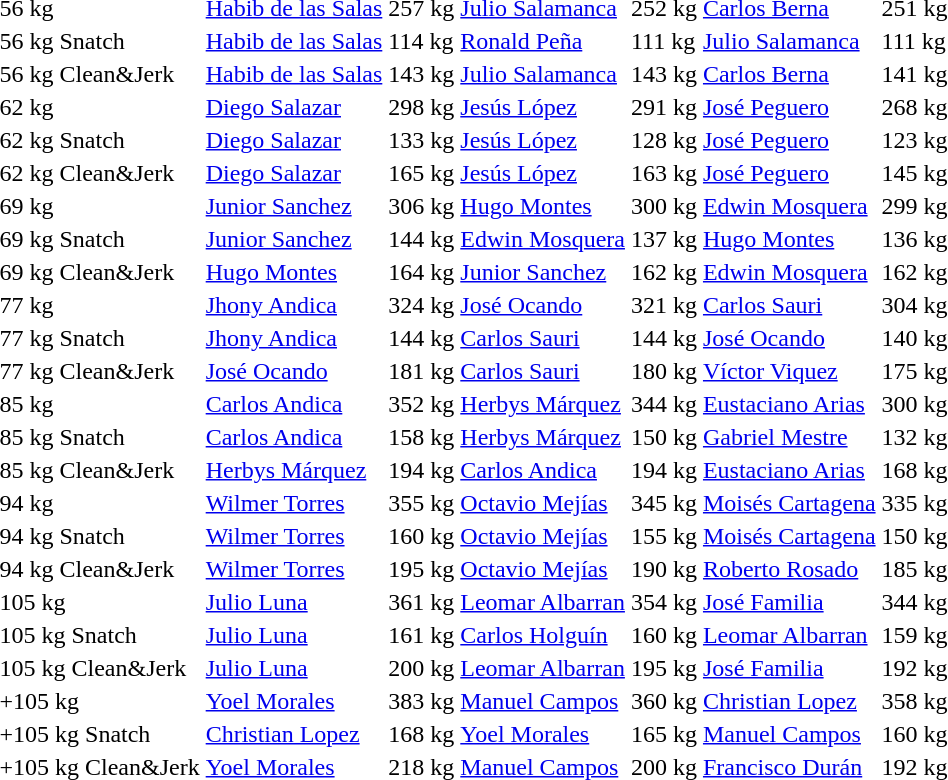<table>
<tr>
<td>56 kg</td>
<td><a href='#'>Habib de las Salas</a><br></td>
<td>257 kg</td>
<td><a href='#'>Julio Salamanca</a><br></td>
<td>252 kg</td>
<td><a href='#'>Carlos Berna</a><br></td>
<td>251 kg</td>
</tr>
<tr>
<td>56 kg Snatch</td>
<td><a href='#'>Habib de las Salas</a><br></td>
<td>114 kg</td>
<td><a href='#'>Ronald Peña</a><br></td>
<td>111 kg</td>
<td><a href='#'>Julio Salamanca</a><br></td>
<td>111 kg</td>
</tr>
<tr>
<td>56 kg Clean&Jerk</td>
<td><a href='#'>Habib de las Salas</a><br></td>
<td>143 kg</td>
<td><a href='#'>Julio Salamanca</a><br></td>
<td>143 kg</td>
<td><a href='#'>Carlos Berna</a><br></td>
<td>141 kg</td>
</tr>
<tr>
<td>62 kg</td>
<td><a href='#'>Diego Salazar</a><br></td>
<td>298 kg</td>
<td><a href='#'>Jesús López</a><br></td>
<td>291 kg</td>
<td><a href='#'>José Peguero</a><br></td>
<td>268 kg</td>
</tr>
<tr>
<td>62 kg Snatch</td>
<td><a href='#'>Diego Salazar</a><br></td>
<td>133 kg</td>
<td><a href='#'>Jesús López</a><br></td>
<td>128 kg</td>
<td><a href='#'>José Peguero</a><br></td>
<td>123 kg</td>
</tr>
<tr>
<td>62 kg Clean&Jerk</td>
<td><a href='#'>Diego Salazar</a><br></td>
<td>165 kg</td>
<td><a href='#'>Jesús López</a><br></td>
<td>163 kg</td>
<td><a href='#'>José Peguero</a><br></td>
<td>145 kg</td>
</tr>
<tr>
<td>69 kg</td>
<td><a href='#'>Junior Sanchez</a><br></td>
<td>306 kg</td>
<td><a href='#'>Hugo Montes</a><br></td>
<td>300 kg</td>
<td><a href='#'>Edwin Mosquera</a><br></td>
<td>299 kg</td>
</tr>
<tr>
<td>69 kg Snatch</td>
<td><a href='#'>Junior Sanchez</a><br></td>
<td>144 kg</td>
<td><a href='#'>Edwin Mosquera</a><br></td>
<td>137 kg</td>
<td><a href='#'>Hugo Montes</a><br></td>
<td>136 kg</td>
</tr>
<tr>
<td>69 kg Clean&Jerk</td>
<td><a href='#'>Hugo Montes</a><br></td>
<td>164 kg</td>
<td><a href='#'>Junior Sanchez</a><br></td>
<td>162 kg</td>
<td><a href='#'>Edwin Mosquera</a><br></td>
<td>162 kg</td>
</tr>
<tr>
<td>77 kg</td>
<td><a href='#'>Jhony Andica</a><br></td>
<td>324 kg</td>
<td><a href='#'>José Ocando</a><br></td>
<td>321 kg</td>
<td><a href='#'>Carlos Sauri</a><br></td>
<td>304 kg</td>
</tr>
<tr>
<td>77 kg Snatch</td>
<td><a href='#'>Jhony Andica</a><br></td>
<td>144 kg</td>
<td><a href='#'>Carlos Sauri</a><br></td>
<td>144 kg</td>
<td><a href='#'>José Ocando</a><br></td>
<td>140 kg</td>
</tr>
<tr>
<td>77 kg Clean&Jerk</td>
<td><a href='#'>José Ocando</a><br></td>
<td>181 kg</td>
<td><a href='#'>Carlos Sauri</a><br></td>
<td>180 kg</td>
<td><a href='#'>Víctor Viquez</a><br></td>
<td>175 kg</td>
</tr>
<tr>
<td>85 kg</td>
<td><a href='#'>Carlos Andica</a><br></td>
<td>352 kg</td>
<td><a href='#'>Herbys Márquez</a><br></td>
<td>344 kg</td>
<td><a href='#'>Eustaciano Arias</a><br></td>
<td>300 kg</td>
</tr>
<tr>
<td>85 kg Snatch</td>
<td><a href='#'>Carlos Andica</a><br></td>
<td>158 kg</td>
<td><a href='#'>Herbys Márquez</a><br></td>
<td>150 kg</td>
<td><a href='#'>Gabriel Mestre</a><br></td>
<td>132 kg</td>
</tr>
<tr>
<td>85 kg Clean&Jerk</td>
<td><a href='#'>Herbys Márquez</a><br></td>
<td>194 kg</td>
<td><a href='#'>Carlos Andica</a><br></td>
<td>194 kg</td>
<td><a href='#'>Eustaciano Arias</a><br></td>
<td>168 kg</td>
</tr>
<tr>
<td>94 kg</td>
<td><a href='#'>Wilmer Torres</a><br></td>
<td>355 kg</td>
<td><a href='#'>Octavio Mejías</a><br></td>
<td>345 kg</td>
<td><a href='#'>Moisés Cartagena</a><br></td>
<td>335 kg</td>
</tr>
<tr>
<td>94 kg Snatch</td>
<td><a href='#'>Wilmer Torres</a><br></td>
<td>160 kg</td>
<td><a href='#'>Octavio Mejías</a><br></td>
<td>155 kg</td>
<td><a href='#'>Moisés Cartagena</a><br></td>
<td>150 kg</td>
</tr>
<tr>
<td>94 kg Clean&Jerk</td>
<td><a href='#'>Wilmer Torres</a><br></td>
<td>195 kg</td>
<td><a href='#'>Octavio Mejías</a><br></td>
<td>190 kg</td>
<td><a href='#'>Roberto Rosado</a><br></td>
<td>185 kg</td>
</tr>
<tr>
<td>105 kg</td>
<td><a href='#'>Julio Luna</a><br></td>
<td>361 kg</td>
<td><a href='#'>Leomar Albarran</a><br></td>
<td>354 kg</td>
<td><a href='#'>José Familia</a><br></td>
<td>344 kg</td>
</tr>
<tr>
<td>105 kg Snatch</td>
<td><a href='#'>Julio Luna</a><br></td>
<td>161 kg</td>
<td><a href='#'>Carlos Holguín</a><br></td>
<td>160 kg</td>
<td><a href='#'>Leomar Albarran</a><br></td>
<td>159 kg</td>
</tr>
<tr>
<td>105 kg Clean&Jerk</td>
<td><a href='#'>Julio Luna</a><br></td>
<td>200 kg</td>
<td><a href='#'>Leomar Albarran</a><br></td>
<td>195 kg</td>
<td><a href='#'>José Familia</a><br></td>
<td>192 kg</td>
</tr>
<tr>
<td>+105 kg</td>
<td><a href='#'>Yoel Morales</a><br></td>
<td>383 kg</td>
<td><a href='#'>Manuel Campos</a><br></td>
<td>360 kg</td>
<td><a href='#'>Christian Lopez</a><br></td>
<td>358 kg</td>
</tr>
<tr>
<td>+105 kg Snatch</td>
<td><a href='#'>Christian Lopez</a><br></td>
<td>168 kg</td>
<td><a href='#'>Yoel Morales</a><br></td>
<td>165 kg</td>
<td><a href='#'>Manuel Campos</a><br></td>
<td>160 kg</td>
</tr>
<tr>
<td>+105 kg Clean&Jerk</td>
<td><a href='#'>Yoel Morales</a><br></td>
<td>218 kg</td>
<td><a href='#'>Manuel Campos</a><br></td>
<td>200 kg</td>
<td><a href='#'>Francisco Durán</a><br></td>
<td>192 kg</td>
</tr>
<tr>
</tr>
</table>
